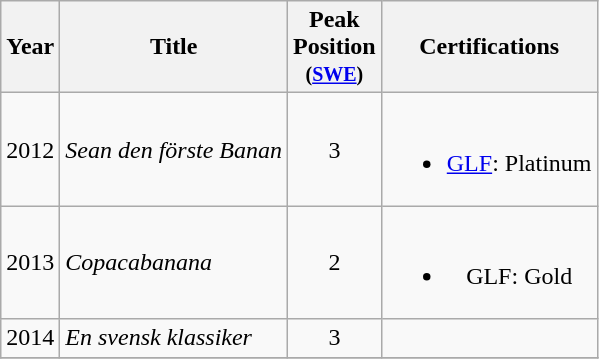<table class="sortable wikitable">
<tr>
<th>Year</th>
<th>Title</th>
<th>Peak <br>Position<br><small>(<a href='#'>SWE</a>)<br></small></th>
<th>Certifications</th>
</tr>
<tr>
<td align="center">2012</td>
<td><em>Sean den förste Banan</em></td>
<td align="center">3</td>
<td align="center"><br><ul><li><a href='#'>GLF</a>: Platinum</li></ul></td>
</tr>
<tr>
<td align="center">2013</td>
<td><em>Copacabanana</em></td>
<td align="center">2</td>
<td align="center"><br><ul><li>GLF: Gold</li></ul></td>
</tr>
<tr>
<td align="center">2014</td>
<td><em>En svensk klassiker</em></td>
<td align="center">3</td>
<td align="center"></td>
</tr>
<tr>
</tr>
</table>
